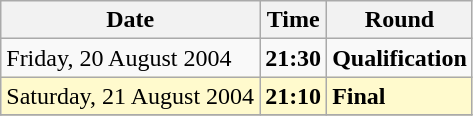<table class="wikitable">
<tr>
<th>Date</th>
<th>Time</th>
<th>Round</th>
</tr>
<tr>
<td>Friday, 20 August 2004</td>
<td><strong>21:30</strong></td>
<td><strong>Qualification</strong></td>
</tr>
<tr>
<td style=background:lemonchiffon>Saturday, 21 August 2004</td>
<td style=background:lemonchiffon><strong>21:10</strong></td>
<td style=background:lemonchiffon><strong>Final</strong></td>
</tr>
<tr>
</tr>
</table>
